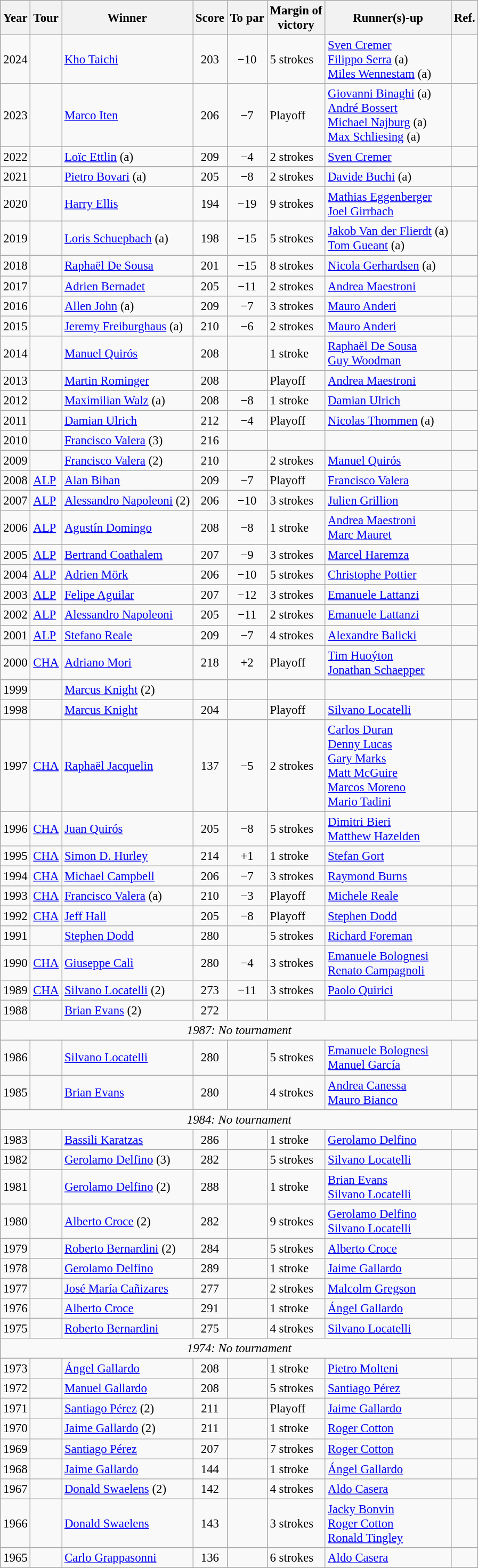<table class=wikitable style="font-size:95%">
<tr>
<th>Year</th>
<th>Tour</th>
<th>Winner</th>
<th>Score</th>
<th>To par</th>
<th>Margin of<br>victory</th>
<th>Runner(s)-up</th>
<th>Ref.</th>
</tr>
<tr>
<td>2024</td>
<td></td>
<td> <a href='#'>Kho Taichi</a></td>
<td align=center>203</td>
<td align=center>−10</td>
<td>5 strokes</td>
<td> <a href='#'>Sven Cremer</a><br> <a href='#'>Filippo Serra</a> (a)<br> <a href='#'>Miles Wennestam</a> (a)</td>
<td></td>
</tr>
<tr>
<td>2023</td>
<td></td>
<td> <a href='#'>Marco Iten</a></td>
<td align=center>206</td>
<td align=center>−7</td>
<td>Playoff</td>
<td> <a href='#'>Giovanni Binaghi</a> (a)<br> <a href='#'>André Bossert</a><br> <a href='#'>Michael Najburg</a> (a)<br> <a href='#'>Max Schliesing</a> (a)</td>
<td></td>
</tr>
<tr>
<td>2022</td>
<td></td>
<td> <a href='#'>Loïc Ettlin</a> (a)</td>
<td align=center>209</td>
<td align=center>−4</td>
<td>2 strokes</td>
<td> <a href='#'>Sven Cremer</a></td>
<td></td>
</tr>
<tr>
<td>2021</td>
<td></td>
<td> <a href='#'>Pietro Bovari</a> (a)</td>
<td align=center>205</td>
<td align=center>−8</td>
<td>2 strokes</td>
<td> <a href='#'>Davide Buchi</a> (a)</td>
<td></td>
</tr>
<tr>
<td>2020</td>
<td></td>
<td> <a href='#'>Harry Ellis</a></td>
<td align=center>194</td>
<td align=center>−19</td>
<td>9 strokes</td>
<td> <a href='#'>Mathias Eggenberger</a><br> <a href='#'>Joel Girrbach</a></td>
<td></td>
</tr>
<tr>
<td>2019</td>
<td></td>
<td> <a href='#'>Loris Schuepbach</a> (a)</td>
<td align=center>198</td>
<td align=center>−15</td>
<td>5 strokes</td>
<td> <a href='#'>Jakob Van der Flierdt</a> (a)<br> <a href='#'>Tom Gueant</a> (a)</td>
<td></td>
</tr>
<tr>
<td>2018</td>
<td></td>
<td> <a href='#'>Raphaël De Sousa</a></td>
<td align=center>201</td>
<td align=center>−15</td>
<td>8 strokes</td>
<td> <a href='#'>Nicola Gerhardsen</a> (a)</td>
<td></td>
</tr>
<tr>
<td>2017</td>
<td></td>
<td> <a href='#'>Adrien Bernadet</a></td>
<td align=center>205</td>
<td align=center>−11</td>
<td>2 strokes</td>
<td> <a href='#'>Andrea Maestroni</a></td>
<td></td>
</tr>
<tr>
<td>2016</td>
<td></td>
<td> <a href='#'>Allen John</a> (a)</td>
<td align=center>209</td>
<td align=center>−7</td>
<td>3 strokes</td>
<td> <a href='#'>Mauro Anderi</a></td>
<td></td>
</tr>
<tr>
<td>2015</td>
<td></td>
<td> <a href='#'>Jeremy Freiburghaus</a> (a)</td>
<td align=center>210</td>
<td align=center>−6</td>
<td>2 strokes</td>
<td> <a href='#'>Mauro Anderi</a></td>
<td></td>
</tr>
<tr>
<td>2014</td>
<td></td>
<td> <a href='#'>Manuel Quirós</a></td>
<td align=center>208</td>
<td align=center></td>
<td>1 stroke</td>
<td> <a href='#'>Raphaël De Sousa</a><br> <a href='#'>Guy Woodman</a></td>
<td></td>
</tr>
<tr>
<td>2013</td>
<td></td>
<td> <a href='#'>Martin Rominger</a></td>
<td align=center>208</td>
<td align=center></td>
<td>Playoff</td>
<td> <a href='#'>Andrea Maestroni</a></td>
<td></td>
</tr>
<tr>
<td>2012</td>
<td></td>
<td> <a href='#'>Maximilian Walz</a> (a)</td>
<td align=center>208</td>
<td align=center>−8</td>
<td>1 stroke</td>
<td> <a href='#'>Damian Ulrich</a></td>
<td></td>
</tr>
<tr>
<td>2011</td>
<td></td>
<td> <a href='#'>Damian Ulrich</a></td>
<td align=center>212</td>
<td align=center>−4</td>
<td>Playoff</td>
<td> <a href='#'>Nicolas Thommen</a> (a)</td>
<td></td>
</tr>
<tr>
<td>2010</td>
<td></td>
<td> <a href='#'>Francisco Valera</a> (3)</td>
<td align=center>216</td>
<td align=center></td>
<td></td>
<td></td>
<td></td>
</tr>
<tr>
<td>2009</td>
<td></td>
<td> <a href='#'>Francisco Valera</a> (2)</td>
<td align=center>210</td>
<td align=center></td>
<td>2 strokes</td>
<td> <a href='#'>Manuel Quirós</a></td>
<td></td>
</tr>
<tr>
<td>2008</td>
<td><a href='#'>ALP</a></td>
<td> <a href='#'>Alan Bihan</a></td>
<td align=center>209</td>
<td align=center>−7</td>
<td>Playoff</td>
<td> <a href='#'>Francisco Valera</a></td>
<td></td>
</tr>
<tr>
<td>2007</td>
<td><a href='#'>ALP</a></td>
<td> <a href='#'>Alessandro Napoleoni</a> (2)</td>
<td align=center>206</td>
<td align=center>−10</td>
<td>3 strokes</td>
<td> <a href='#'>Julien Grillion</a></td>
<td></td>
</tr>
<tr>
<td>2006</td>
<td><a href='#'>ALP</a></td>
<td> <a href='#'>Agustín Domingo</a></td>
<td align=center>208</td>
<td align=center>−8</td>
<td>1 stroke</td>
<td> <a href='#'>Andrea Maestroni</a><br> <a href='#'>Marc Mauret</a></td>
<td></td>
</tr>
<tr>
<td>2005</td>
<td><a href='#'>ALP</a></td>
<td> <a href='#'>Bertrand Coathalem</a></td>
<td align=center>207</td>
<td align=center>−9</td>
<td>3 strokes</td>
<td> <a href='#'>Marcel Haremza</a></td>
<td></td>
</tr>
<tr>
<td>2004</td>
<td><a href='#'>ALP</a></td>
<td> <a href='#'>Adrien Mörk</a></td>
<td align=center>206</td>
<td align=center>−10</td>
<td>5 strokes</td>
<td> <a href='#'>Christophe Pottier</a></td>
<td></td>
</tr>
<tr>
<td>2003</td>
<td><a href='#'>ALP</a></td>
<td> <a href='#'>Felipe Aguilar</a></td>
<td align=center>207</td>
<td align=center>−12</td>
<td>3 strokes</td>
<td> <a href='#'>Emanuele Lattanzi</a></td>
<td></td>
</tr>
<tr>
<td>2002</td>
<td><a href='#'>ALP</a></td>
<td> <a href='#'>Alessandro Napoleoni</a></td>
<td align=center>205</td>
<td align=center>−11</td>
<td>2 strokes</td>
<td> <a href='#'>Emanuele Lattanzi</a></td>
<td></td>
</tr>
<tr>
<td>2001</td>
<td><a href='#'>ALP</a></td>
<td> <a href='#'>Stefano Reale</a></td>
<td align=center>209</td>
<td align=center>−7</td>
<td>4 strokes</td>
<td> <a href='#'>Alexandre Balicki</a></td>
<td></td>
</tr>
<tr>
<td>2000</td>
<td><a href='#'>CHA</a></td>
<td> <a href='#'>Adriano Mori</a></td>
<td align=center>218</td>
<td align=center>+2</td>
<td>Playoff</td>
<td> <a href='#'>Tim Huoýton</a><br> <a href='#'>Jonathan Schaepper</a></td>
<td></td>
</tr>
<tr>
<td>1999</td>
<td></td>
<td> <a href='#'>Marcus Knight</a> (2)</td>
<td align=center></td>
<td align=center></td>
<td></td>
<td></td>
<td></td>
</tr>
<tr>
<td>1998</td>
<td></td>
<td> <a href='#'>Marcus Knight</a></td>
<td align=center>204</td>
<td align=center></td>
<td>Playoff</td>
<td> <a href='#'>Silvano Locatelli</a></td>
<td></td>
</tr>
<tr>
<td>1997</td>
<td><a href='#'>CHA</a></td>
<td> <a href='#'>Raphaël Jacquelin</a></td>
<td align=center>137</td>
<td align=center>−5</td>
<td>2 strokes</td>
<td> <a href='#'>Carlos Duran</a><br> <a href='#'>Denny Lucas</a><br> <a href='#'>Gary Marks</a><br> <a href='#'>Matt McGuire</a><br> <a href='#'>Marcos Moreno</a><br> <a href='#'>Mario Tadini</a></td>
<td></td>
</tr>
<tr>
<td>1996</td>
<td><a href='#'>CHA</a></td>
<td> <a href='#'>Juan Quirós</a></td>
<td align=center>205</td>
<td align=center>−8</td>
<td>5 strokes</td>
<td> <a href='#'>Dimitri Bieri</a><br> <a href='#'>Matthew Hazelden</a></td>
<td></td>
</tr>
<tr>
<td>1995</td>
<td><a href='#'>CHA</a></td>
<td> <a href='#'>Simon D. Hurley</a></td>
<td align=center>214</td>
<td align=center>+1</td>
<td>1 stroke</td>
<td> <a href='#'>Stefan Gort</a></td>
<td></td>
</tr>
<tr>
<td>1994</td>
<td><a href='#'>CHA</a></td>
<td> <a href='#'>Michael Campbell</a></td>
<td align=center>206</td>
<td align=center>−7</td>
<td>3 strokes</td>
<td> <a href='#'>Raymond Burns</a></td>
<td></td>
</tr>
<tr>
<td>1993</td>
<td><a href='#'>CHA</a></td>
<td> <a href='#'>Francisco Valera</a> (a)</td>
<td align=center>210</td>
<td align=center>−3</td>
<td>Playoff</td>
<td> <a href='#'>Michele Reale</a></td>
<td></td>
</tr>
<tr>
<td>1992</td>
<td><a href='#'>CHA</a></td>
<td> <a href='#'>Jeff Hall</a></td>
<td align=center>205</td>
<td align=center>−8</td>
<td>Playoff</td>
<td> <a href='#'>Stephen Dodd</a></td>
<td></td>
</tr>
<tr>
<td>1991</td>
<td></td>
<td> <a href='#'>Stephen Dodd</a></td>
<td align=center>280</td>
<td align=center></td>
<td>5 strokes</td>
<td> <a href='#'>Richard Foreman</a></td>
<td></td>
</tr>
<tr>
<td>1990</td>
<td><a href='#'>CHA</a></td>
<td> <a href='#'>Giuseppe Calì</a></td>
<td align=center>280</td>
<td align=center>−4</td>
<td>3 strokes</td>
<td> <a href='#'>Emanuele Bolognesi</a><br> <a href='#'>Renato Campagnoli</a></td>
<td></td>
</tr>
<tr>
<td>1989</td>
<td><a href='#'>CHA</a></td>
<td> <a href='#'>Silvano Locatelli</a> (2)</td>
<td align=center>273</td>
<td align=center>−11</td>
<td>3 strokes</td>
<td> <a href='#'>Paolo Quirici</a></td>
<td></td>
</tr>
<tr>
<td>1988</td>
<td></td>
<td> <a href='#'>Brian Evans</a> (2)</td>
<td align=center>272</td>
<td align=center></td>
<td></td>
<td></td>
<td></td>
</tr>
<tr>
<td colspan=8 align=center><em>1987: No tournament</em></td>
</tr>
<tr>
<td>1986</td>
<td></td>
<td> <a href='#'>Silvano Locatelli</a></td>
<td align=center>280</td>
<td align=center></td>
<td>5 strokes</td>
<td> <a href='#'>Emanuele Bolognesi</a><br> <a href='#'>Manuel García</a></td>
<td></td>
</tr>
<tr>
<td>1985</td>
<td></td>
<td> <a href='#'>Brian Evans</a></td>
<td align=center>280</td>
<td align=center></td>
<td>4 strokes</td>
<td> <a href='#'>Andrea Canessa</a><br> <a href='#'>Mauro Bianco</a></td>
<td></td>
</tr>
<tr>
<td colspan=8 align=center><em>1984: No tournament</em></td>
</tr>
<tr>
<td>1983</td>
<td></td>
<td> <a href='#'>Bassili Karatzas</a></td>
<td align=center>286</td>
<td align=center></td>
<td>1 stroke</td>
<td> <a href='#'>Gerolamo Delfino</a></td>
<td></td>
</tr>
<tr>
<td>1982</td>
<td></td>
<td> <a href='#'>Gerolamo Delfino</a> (3)</td>
<td align=center>282</td>
<td align=center></td>
<td>5 strokes</td>
<td> <a href='#'>Silvano Locatelli</a></td>
<td></td>
</tr>
<tr>
<td>1981</td>
<td></td>
<td> <a href='#'>Gerolamo Delfino</a> (2)</td>
<td align=center>288</td>
<td align=center></td>
<td>1 stroke</td>
<td> <a href='#'>Brian Evans</a><br> <a href='#'>Silvano Locatelli</a></td>
<td></td>
</tr>
<tr>
<td>1980</td>
<td></td>
<td> <a href='#'>Alberto Croce</a> (2)</td>
<td align=center>282</td>
<td align=center></td>
<td>9 strokes</td>
<td> <a href='#'>Gerolamo Delfino</a><br> <a href='#'>Silvano Locatelli</a></td>
<td></td>
</tr>
<tr>
<td>1979</td>
<td></td>
<td> <a href='#'>Roberto Bernardini</a> (2)</td>
<td align=center>284</td>
<td align=center></td>
<td>5 strokes</td>
<td> <a href='#'>Alberto Croce</a></td>
<td></td>
</tr>
<tr>
<td>1978</td>
<td></td>
<td> <a href='#'>Gerolamo Delfino</a></td>
<td align=center>289</td>
<td align=center></td>
<td>1 stroke</td>
<td> <a href='#'>Jaime Gallardo</a></td>
<td></td>
</tr>
<tr>
<td>1977</td>
<td></td>
<td> <a href='#'>José María Cañizares</a></td>
<td align=center>277</td>
<td align=center></td>
<td>2 strokes</td>
<td> <a href='#'>Malcolm Gregson</a></td>
<td></td>
</tr>
<tr>
<td>1976</td>
<td></td>
<td> <a href='#'>Alberto Croce</a></td>
<td align=center>291</td>
<td align=center></td>
<td>1 stroke</td>
<td> <a href='#'>Ángel Gallardo</a></td>
<td></td>
</tr>
<tr>
<td>1975</td>
<td></td>
<td> <a href='#'>Roberto Bernardini</a></td>
<td align=center>275</td>
<td align=center></td>
<td>4 strokes</td>
<td> <a href='#'>Silvano Locatelli</a></td>
<td></td>
</tr>
<tr>
<td colspan=8 align=center><em>1974: No tournament</em></td>
</tr>
<tr>
<td>1973</td>
<td></td>
<td> <a href='#'>Ángel Gallardo</a></td>
<td align=center>208</td>
<td align=center></td>
<td>1 stroke</td>
<td> <a href='#'>Pietro Molteni</a></td>
<td></td>
</tr>
<tr>
<td>1972</td>
<td></td>
<td> <a href='#'>Manuel Gallardo</a></td>
<td align=center>208</td>
<td align=center></td>
<td>5 strokes</td>
<td> <a href='#'>Santiago Pérez</a></td>
<td></td>
</tr>
<tr>
<td>1971</td>
<td></td>
<td> <a href='#'>Santiago Pérez</a> (2)</td>
<td align=center>211</td>
<td align=center></td>
<td>Playoff</td>
<td> <a href='#'>Jaime Gallardo</a></td>
<td></td>
</tr>
<tr>
<td>1970</td>
<td></td>
<td> <a href='#'>Jaime Gallardo</a> (2)</td>
<td align=center>211</td>
<td align=center></td>
<td>1 stroke</td>
<td> <a href='#'>Roger Cotton</a></td>
<td></td>
</tr>
<tr>
<td>1969</td>
<td></td>
<td> <a href='#'>Santiago Pérez</a></td>
<td align=center>207</td>
<td align=center></td>
<td>7 strokes</td>
<td> <a href='#'>Roger Cotton</a></td>
<td></td>
</tr>
<tr>
<td>1968</td>
<td></td>
<td> <a href='#'>Jaime Gallardo</a></td>
<td align=center>144</td>
<td align=center></td>
<td>1 stroke</td>
<td> <a href='#'>Ángel Gallardo</a></td>
<td></td>
</tr>
<tr>
<td>1967</td>
<td></td>
<td> <a href='#'>Donald Swaelens</a> (2)</td>
<td align=center>142</td>
<td align=center></td>
<td>4 strokes</td>
<td> <a href='#'>Aldo Casera</a></td>
<td></td>
</tr>
<tr>
<td>1966</td>
<td></td>
<td> <a href='#'>Donald Swaelens</a></td>
<td align=center>143</td>
<td align=center></td>
<td>3 strokes</td>
<td> <a href='#'>Jacky Bonvin</a><br> <a href='#'>Roger Cotton</a><br> <a href='#'>Ronald Tingley</a></td>
<td></td>
</tr>
<tr>
<td>1965</td>
<td></td>
<td> <a href='#'>Carlo Grappasonni</a></td>
<td align=center>136</td>
<td align=center></td>
<td>6 strokes</td>
<td> <a href='#'>Aldo Casera</a></td>
<td></td>
</tr>
</table>
